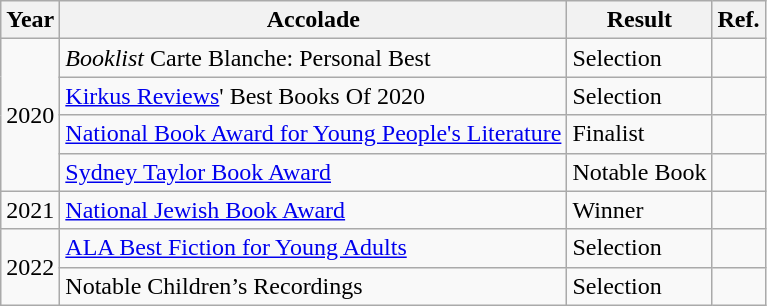<table class="wikitable sortable mw-collapsible">
<tr>
<th>Year</th>
<th>Accolade</th>
<th>Result</th>
<th>Ref.</th>
</tr>
<tr>
<td rowspan="4">2020</td>
<td><em>Booklist</em> Carte Blanche: Personal Best</td>
<td>Selection</td>
<td></td>
</tr>
<tr>
<td><a href='#'>Kirkus Reviews</a>' Best Books Of 2020</td>
<td>Selection</td>
<td></td>
</tr>
<tr>
<td><a href='#'>National Book Award for Young People's Literature</a></td>
<td>Finalist</td>
<td></td>
</tr>
<tr>
<td><a href='#'>Sydney Taylor Book Award</a></td>
<td>Notable Book</td>
<td></td>
</tr>
<tr>
<td>2021</td>
<td><a href='#'>National Jewish Book Award</a></td>
<td>Winner</td>
<td></td>
</tr>
<tr>
<td rowspan="2">2022</td>
<td><a href='#'>ALA Best Fiction for Young Adults</a></td>
<td>Selection</td>
<td></td>
</tr>
<tr>
<td>Notable Children’s Recordings</td>
<td>Selection</td>
<td></td>
</tr>
</table>
